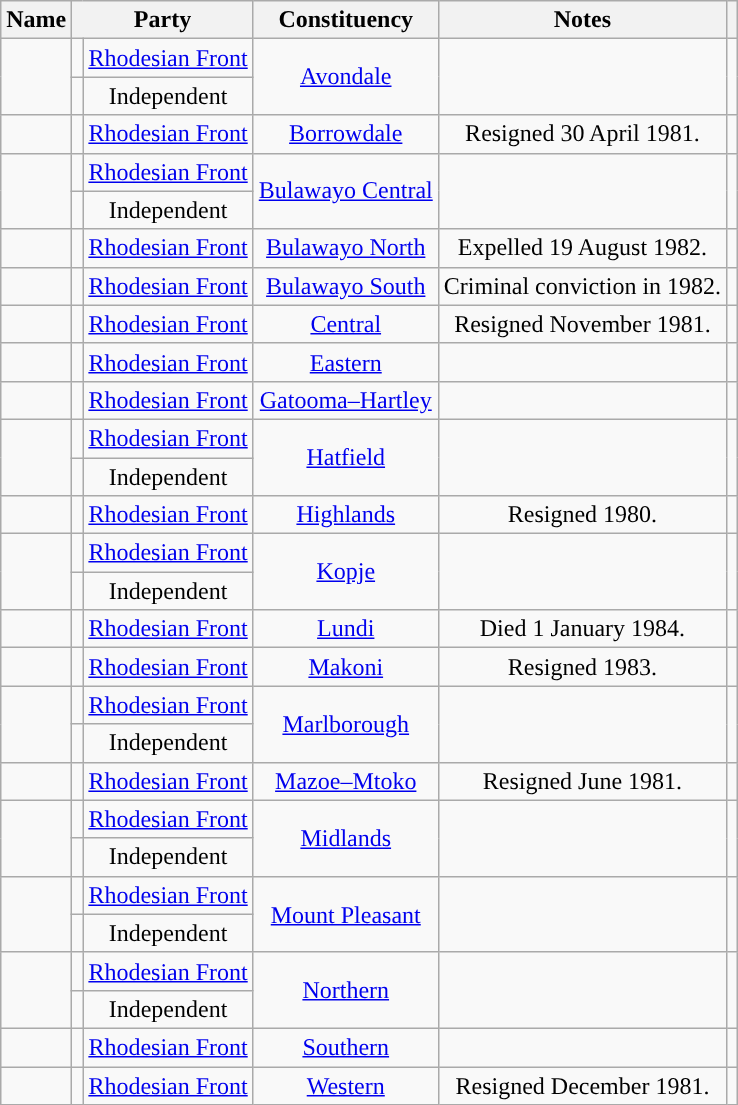<table class="wikitable sortable" style="text-align:center">
<tr>
<th>Name</th>
<th colspan="2">Party</th>
<th>Constituency</th>
<th>Notes</th>
<th></th>
</tr>
<tr>
<td rowspan="2"></td>
<td style="background-color: "></td>
<td><a href='#'>Rhodesian Front</a> </td>
<td rowspan="2"><a href='#'>Avondale</a></td>
<td rowspan="2"></td>
<td rowspan="2"></td>
</tr>
<tr>
<td style="background-color: "></td>
<td>Independent </td>
</tr>
<tr>
<td></td>
<td style="background-color: "></td>
<td><a href='#'>Rhodesian Front</a></td>
<td><a href='#'>Borrowdale</a></td>
<td>Resigned 30 April 1981.</td>
<td></td>
</tr>
<tr>
<td rowspan="2"></td>
<td style="background-color: "></td>
<td><a href='#'>Rhodesian Front</a> </td>
<td rowspan="2"><a href='#'>Bulawayo Central</a></td>
<td rowspan="2"></td>
<td rowspan="2"></td>
</tr>
<tr>
<td style="background-color: "></td>
<td>Independent </td>
</tr>
<tr>
<td></td>
<td style="background-color: "></td>
<td><a href='#'>Rhodesian Front</a></td>
<td><a href='#'>Bulawayo North</a></td>
<td>Expelled 19 August 1982.</td>
<td></td>
</tr>
<tr>
<td></td>
<td style="background-color: "></td>
<td><a href='#'>Rhodesian Front</a></td>
<td><a href='#'>Bulawayo South</a></td>
<td>Criminal conviction in 1982.</td>
<td></td>
</tr>
<tr>
<td></td>
<td style="background-color: "></td>
<td><a href='#'>Rhodesian Front</a></td>
<td><a href='#'>Central</a></td>
<td>Resigned November 1981.</td>
<td></td>
</tr>
<tr>
<td></td>
<td style="background-color: "></td>
<td><a href='#'>Rhodesian Front</a></td>
<td><a href='#'>Eastern</a></td>
<td></td>
<td></td>
</tr>
<tr>
<td></td>
<td style="background-color: "></td>
<td><a href='#'>Rhodesian Front</a></td>
<td><a href='#'>Gatooma–Hartley</a></td>
<td></td>
<td></td>
</tr>
<tr>
<td rowspan="2"></td>
<td style="background-color: "></td>
<td><a href='#'>Rhodesian Front</a> </td>
<td rowspan="2"><a href='#'>Hatfield</a></td>
<td rowspan="2"></td>
<td rowspan="2"></td>
</tr>
<tr>
<td style="background-color: "></td>
<td>Independent </td>
</tr>
<tr>
<td></td>
<td style="background-color: "></td>
<td><a href='#'>Rhodesian Front</a></td>
<td><a href='#'>Highlands</a></td>
<td>Resigned 1980.</td>
<td></td>
</tr>
<tr>
<td rowspan="2"></td>
<td style="background-color: "></td>
<td><a href='#'>Rhodesian Front</a> </td>
<td rowspan="2"><a href='#'>Kopje</a></td>
<td rowspan="2"></td>
<td rowspan="2"></td>
</tr>
<tr>
<td style="background-color: "></td>
<td>Independent </td>
</tr>
<tr>
<td></td>
<td style="background-color: "></td>
<td><a href='#'>Rhodesian Front</a></td>
<td><a href='#'>Lundi</a></td>
<td>Died 1 January 1984.</td>
<td></td>
</tr>
<tr>
<td></td>
<td style="background-color: "></td>
<td><a href='#'>Rhodesian Front</a></td>
<td><a href='#'>Makoni</a></td>
<td>Resigned 1983.</td>
<td></td>
</tr>
<tr>
<td rowspan="2"></td>
<td style="background-color: "></td>
<td><a href='#'>Rhodesian Front</a> </td>
<td rowspan="2"><a href='#'>Marlborough</a></td>
<td rowspan="2"></td>
<td rowspan="2"></td>
</tr>
<tr>
<td style="background-color: "></td>
<td>Independent </td>
</tr>
<tr>
<td></td>
<td style="background-color: "></td>
<td><a href='#'>Rhodesian Front</a></td>
<td><a href='#'>Mazoe–Mtoko</a></td>
<td>Resigned June 1981.</td>
<td></td>
</tr>
<tr>
<td rowspan="2"></td>
<td style="background-color: "></td>
<td><a href='#'>Rhodesian Front</a> </td>
<td rowspan="2"><a href='#'>Midlands</a></td>
<td rowspan="2"></td>
<td rowspan="2"></td>
</tr>
<tr>
<td style="background-color: "></td>
<td>Independent </td>
</tr>
<tr>
<td rowspan="2"></td>
<td style="background-color: "></td>
<td><a href='#'>Rhodesian Front</a> </td>
<td rowspan="2"><a href='#'>Mount Pleasant</a></td>
<td rowspan="2"></td>
<td rowspan="2"></td>
</tr>
<tr>
<td style="background-color: "></td>
<td>Independent </td>
</tr>
<tr>
<td rowspan="2"></td>
<td style="background-color: "></td>
<td><a href='#'>Rhodesian Front</a> </td>
<td rowspan="2"><a href='#'>Northern</a></td>
<td rowspan="2"></td>
<td rowspan="2"></td>
</tr>
<tr>
<td style="background-color: "></td>
<td>Independent </td>
</tr>
<tr>
<td></td>
<td style="background-color: "></td>
<td><a href='#'>Rhodesian Front</a></td>
<td><a href='#'>Southern</a></td>
<td></td>
<td></td>
</tr>
<tr>
<td></td>
<td style="background-color: "></td>
<td><a href='#'>Rhodesian Front</a></td>
<td><a href='#'>Western</a></td>
<td>Resigned December 1981.</td>
<td></td>
</tr>
</table>
